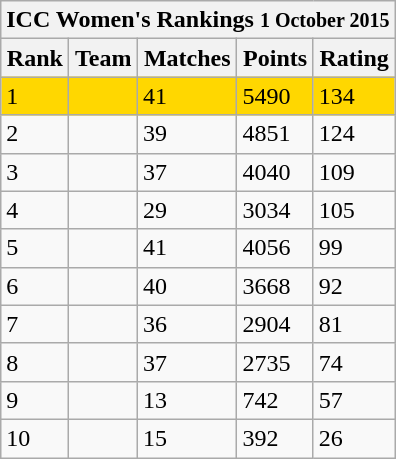<table class="wikitable" stp;">
<tr>
<th colspan="5">ICC Women's Rankings <small>1 October 2015</small></th>
</tr>
<tr>
<th>Rank</th>
<th>Team</th>
<th>Matches</th>
<th>Points</th>
<th>Rating</th>
</tr>
<tr style="background:gold">
<td>1</td>
<td style="text-align:left"></td>
<td>41</td>
<td>5490</td>
<td>134</td>
</tr>
<tr>
<td>2</td>
<td style="text-align:left"></td>
<td>39</td>
<td>4851</td>
<td>124</td>
</tr>
<tr>
<td>3</td>
<td style="text-align:left"></td>
<td>37</td>
<td>4040</td>
<td>109</td>
</tr>
<tr>
<td>4</td>
<td style="text-align:left"></td>
<td>29</td>
<td>3034</td>
<td>105</td>
</tr>
<tr>
<td>5</td>
<td style="text-align:left"></td>
<td>41</td>
<td>4056</td>
<td>99</td>
</tr>
<tr>
<td>6</td>
<td style="text-align:left"></td>
<td>40</td>
<td>3668</td>
<td>92</td>
</tr>
<tr>
<td>7</td>
<td style="text-align:left"></td>
<td>36</td>
<td>2904</td>
<td>81</td>
</tr>
<tr>
<td>8</td>
<td style="text-align:left"></td>
<td>37</td>
<td>2735</td>
<td>74</td>
</tr>
<tr>
<td>9</td>
<td style="text-align:left"></td>
<td>13</td>
<td>742</td>
<td>57</td>
</tr>
<tr>
<td>10</td>
<td style="text-align:left"></td>
<td>15</td>
<td>392</td>
<td>26</td>
</tr>
</table>
